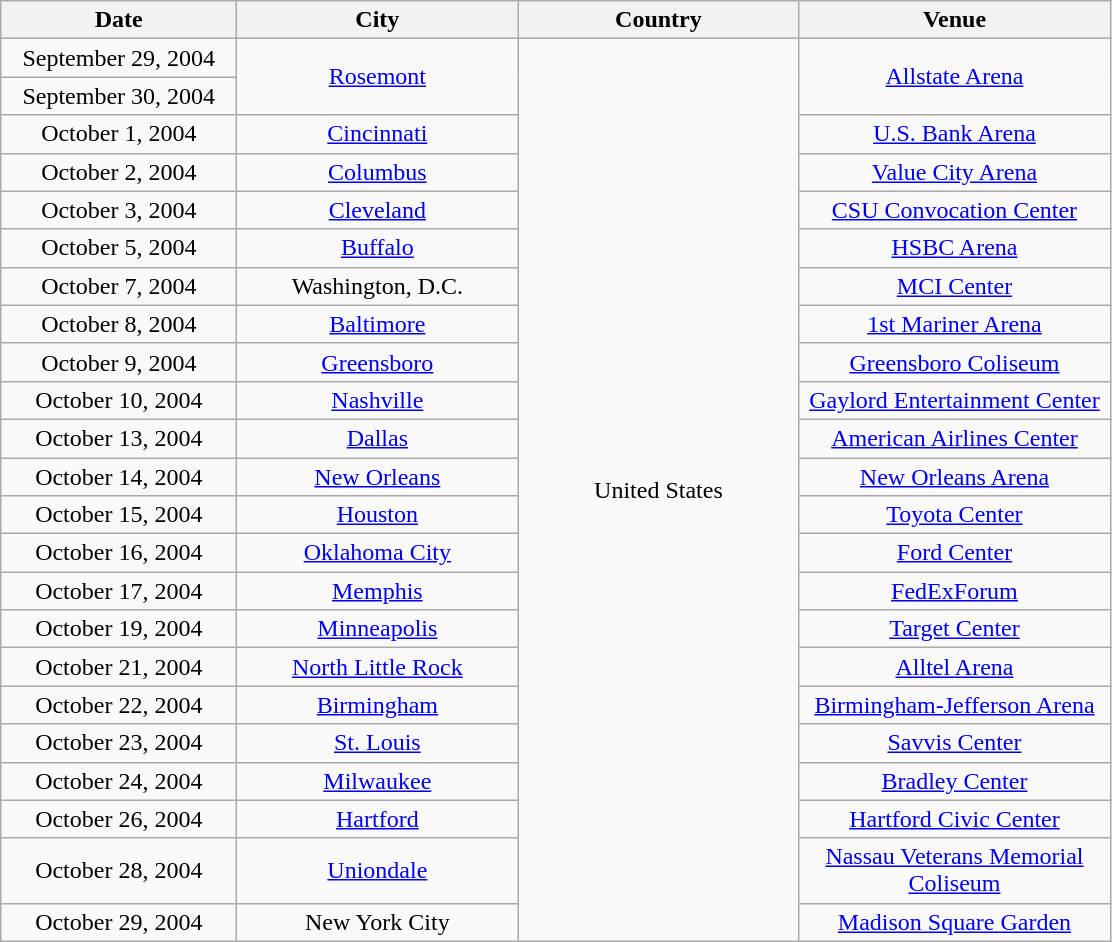<table class="wikitable" style="text-align:center;">
<tr>
<th width="150">Date</th>
<th width="180">City</th>
<th width="180">Country</th>
<th width="200">Venue</th>
</tr>
<tr>
<td>September 29, 2004</td>
<td rowspan="2"><a href='#'>Rosemont</a></td>
<td rowspan="23">United States</td>
<td rowspan="2"><a href='#'>Allstate Arena</a></td>
</tr>
<tr>
<td>September 30, 2004</td>
</tr>
<tr>
<td>October 1, 2004</td>
<td><a href='#'>Cincinnati</a></td>
<td><a href='#'>U.S. Bank Arena</a></td>
</tr>
<tr>
<td>October 2, 2004</td>
<td><a href='#'>Columbus</a></td>
<td><a href='#'>Value City Arena</a></td>
</tr>
<tr>
<td>October 3, 2004</td>
<td><a href='#'>Cleveland</a></td>
<td><a href='#'>CSU Convocation Center</a></td>
</tr>
<tr>
<td>October 5, 2004</td>
<td><a href='#'>Buffalo</a></td>
<td><a href='#'>HSBC Arena</a></td>
</tr>
<tr>
<td>October 7, 2004</td>
<td>Washington, D.C.</td>
<td><a href='#'>MCI Center</a></td>
</tr>
<tr>
<td>October 8, 2004</td>
<td><a href='#'>Baltimore</a></td>
<td><a href='#'>1st Mariner Arena</a></td>
</tr>
<tr>
<td>October 9, 2004</td>
<td><a href='#'>Greensboro</a></td>
<td><a href='#'>Greensboro Coliseum</a></td>
</tr>
<tr>
<td>October 10, 2004</td>
<td><a href='#'>Nashville</a></td>
<td><a href='#'>Gaylord Entertainment Center</a></td>
</tr>
<tr>
<td>October 13, 2004</td>
<td><a href='#'>Dallas</a></td>
<td><a href='#'>American Airlines Center</a></td>
</tr>
<tr>
<td>October 14, 2004</td>
<td><a href='#'>New Orleans</a></td>
<td><a href='#'>New Orleans Arena</a></td>
</tr>
<tr>
<td>October 15, 2004</td>
<td><a href='#'>Houston</a></td>
<td><a href='#'>Toyota Center</a></td>
</tr>
<tr>
<td>October 16, 2004</td>
<td><a href='#'>Oklahoma City</a></td>
<td><a href='#'>Ford Center</a></td>
</tr>
<tr>
<td>October 17, 2004</td>
<td><a href='#'>Memphis</a></td>
<td><a href='#'>FedExForum</a></td>
</tr>
<tr>
<td>October 19, 2004</td>
<td><a href='#'>Minneapolis</a></td>
<td><a href='#'>Target Center</a></td>
</tr>
<tr>
<td>October 21, 2004</td>
<td><a href='#'>North Little Rock</a></td>
<td><a href='#'>Alltel Arena</a></td>
</tr>
<tr>
<td>October 22, 2004</td>
<td><a href='#'>Birmingham</a></td>
<td><a href='#'>Birmingham-Jefferson Arena</a></td>
</tr>
<tr>
<td>October 23, 2004</td>
<td><a href='#'>St. Louis</a></td>
<td><a href='#'>Savvis Center</a></td>
</tr>
<tr>
<td>October 24, 2004</td>
<td><a href='#'>Milwaukee</a></td>
<td><a href='#'>Bradley Center</a></td>
</tr>
<tr>
<td>October 26, 2004</td>
<td><a href='#'>Hartford</a></td>
<td><a href='#'>Hartford Civic Center</a></td>
</tr>
<tr>
<td>October 28, 2004</td>
<td><a href='#'>Uniondale</a></td>
<td><a href='#'>Nassau Veterans Memorial Coliseum</a></td>
</tr>
<tr>
<td>October 29, 2004</td>
<td>New York City</td>
<td><a href='#'>Madison Square Garden</a></td>
</tr>
</table>
